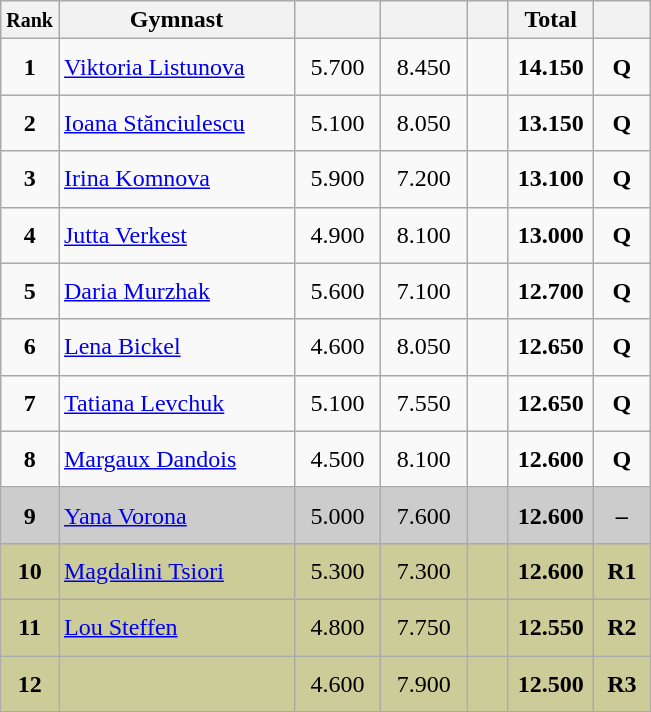<table style="text-align:center;" class="wikitable sortable">
<tr>
<th scope="col" style="width:15px;"><small>Rank</small></th>
<th scope="col" style="width:150px;">Gymnast</th>
<th scope="col" style="width:50px;"><small></small></th>
<th scope="col" style="width:50px;"><small></small></th>
<th scope="col" style="width:20px;"><small></small></th>
<th scope="col" style="width:50px;">Total</th>
<th scope="col" style="width:30px;"><small></small></th>
</tr>
<tr>
<td scope="row" style="text-align:center"><strong>1</strong></td>
<td style="height:30px; text-align:left;"> <a href='#'>Viktoria Listunova</a></td>
<td>5.700</td>
<td>8.450</td>
<td></td>
<td><strong>14.150</strong></td>
<td><strong>Q</strong></td>
</tr>
<tr>
<td scope="row" style="text-align:center"><strong>2</strong></td>
<td style="height:30px; text-align:left;"> <a href='#'>Ioana Stănciulescu</a></td>
<td>5.100</td>
<td>8.050</td>
<td></td>
<td><strong>13.150</strong></td>
<td><strong>Q</strong></td>
</tr>
<tr>
<td scope="row" style="text-align:center"><strong>3</strong></td>
<td style="height:30px; text-align:left;"> <a href='#'>Irina Komnova</a></td>
<td>5.900</td>
<td>7.200</td>
<td></td>
<td><strong>13.100</strong></td>
<td><strong>Q</strong></td>
</tr>
<tr>
<td scope="row" style="text-align:center"><strong>4</strong></td>
<td style="height:30px; text-align:left;"> <a href='#'>Jutta Verkest</a></td>
<td>4.900</td>
<td>8.100</td>
<td></td>
<td><strong>13.000</strong></td>
<td><strong>Q</strong></td>
</tr>
<tr>
<td scope="row" style="text-align:center"><strong>5</strong></td>
<td style="height:30px; text-align:left;"> <a href='#'>Daria Murzhak</a></td>
<td>5.600</td>
<td>7.100</td>
<td></td>
<td><strong>12.700</strong></td>
<td><strong>Q</strong></td>
</tr>
<tr>
<td scope="row" style="text-align:center"><strong>6</strong></td>
<td style="height:30px; text-align:left;"> <a href='#'>Lena Bickel</a></td>
<td>4.600</td>
<td>8.050</td>
<td></td>
<td><strong>12.650</strong></td>
<td><strong>Q</strong></td>
</tr>
<tr>
<td scope="row" style="text-align:center"><strong>7</strong></td>
<td style="height:30px; text-align:left;"> <a href='#'>Tatiana Levchuk</a></td>
<td>5.100</td>
<td>7.550</td>
<td></td>
<td><strong>12.650</strong></td>
<td><strong>Q</strong></td>
</tr>
<tr>
<td scope="row" style="text-align:center"><strong>8</strong></td>
<td style="height:30px; text-align:left;"> <a href='#'>Margaux Dandois</a></td>
<td>4.500</td>
<td>8.100</td>
<td></td>
<td><strong>12.600</strong></td>
<td><strong>Q</strong></td>
</tr>
<tr style="background:#cccccc;">
<td scope="row" style="text-align:center"><strong>9</strong></td>
<td style="height:30px; text-align:left;"> <a href='#'>Yana Vorona</a></td>
<td>5.000</td>
<td>7.600</td>
<td></td>
<td><strong>12.600</strong></td>
<td><strong>–</strong></td>
</tr>
<tr style="background:#cccc99;">
<td scope="row" style="text-align:center"><strong>10</strong></td>
<td style="height:30px; text-align:left;"> <a href='#'>Magdalini Tsiori</a></td>
<td>5.300</td>
<td>7.300</td>
<td></td>
<td><strong>12.600</strong></td>
<td><strong>R1</strong></td>
</tr>
<tr style="background:#cccc99;">
<td scope="row" style="text-align:center"><strong>11</strong></td>
<td style="height:30px; text-align:left;"> <a href='#'>Lou Steffen</a></td>
<td>4.800</td>
<td>7.750</td>
<td></td>
<td><strong>12.550</strong></td>
<td><strong>R2</strong></td>
</tr>
<tr style="background:#cccc99;">
<td scope="row" style="text-align:center"><strong>12</strong></td>
<td style="height:30px; text-align:left;"></td>
<td>4.600</td>
<td>7.900</td>
<td></td>
<td><strong>12.500</strong></td>
<td><strong>R3</strong></td>
</tr>
</table>
